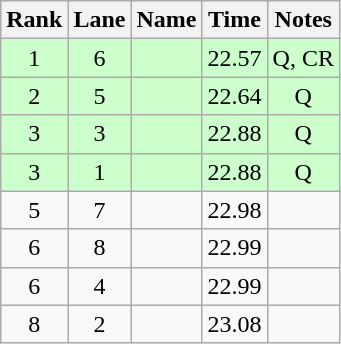<table class="wikitable sortable" style="text-align:center">
<tr>
<th>Rank</th>
<th>Lane</th>
<th>Name</th>
<th>Time</th>
<th>Notes</th>
</tr>
<tr bgcolor=ccffcc>
<td>1</td>
<td>6</td>
<td align=left></td>
<td>22.57</td>
<td>Q, CR</td>
</tr>
<tr bgcolor=ccffcc>
<td>2</td>
<td>5</td>
<td align=left></td>
<td>22.64</td>
<td>Q</td>
</tr>
<tr bgcolor=ccffcc>
<td>3</td>
<td>3</td>
<td align=left></td>
<td>22.88</td>
<td>Q</td>
</tr>
<tr bgcolor=ccffcc>
<td>3</td>
<td>1</td>
<td align=left></td>
<td>22.88</td>
<td>Q</td>
</tr>
<tr>
<td>5</td>
<td>7</td>
<td align=left></td>
<td>22.98</td>
<td></td>
</tr>
<tr>
<td>6</td>
<td>8</td>
<td align=left></td>
<td>22.99</td>
<td></td>
</tr>
<tr>
<td>6</td>
<td>4</td>
<td align=left></td>
<td>22.99</td>
<td></td>
</tr>
<tr>
<td>8</td>
<td>2</td>
<td align=left></td>
<td>23.08</td>
<td></td>
</tr>
</table>
